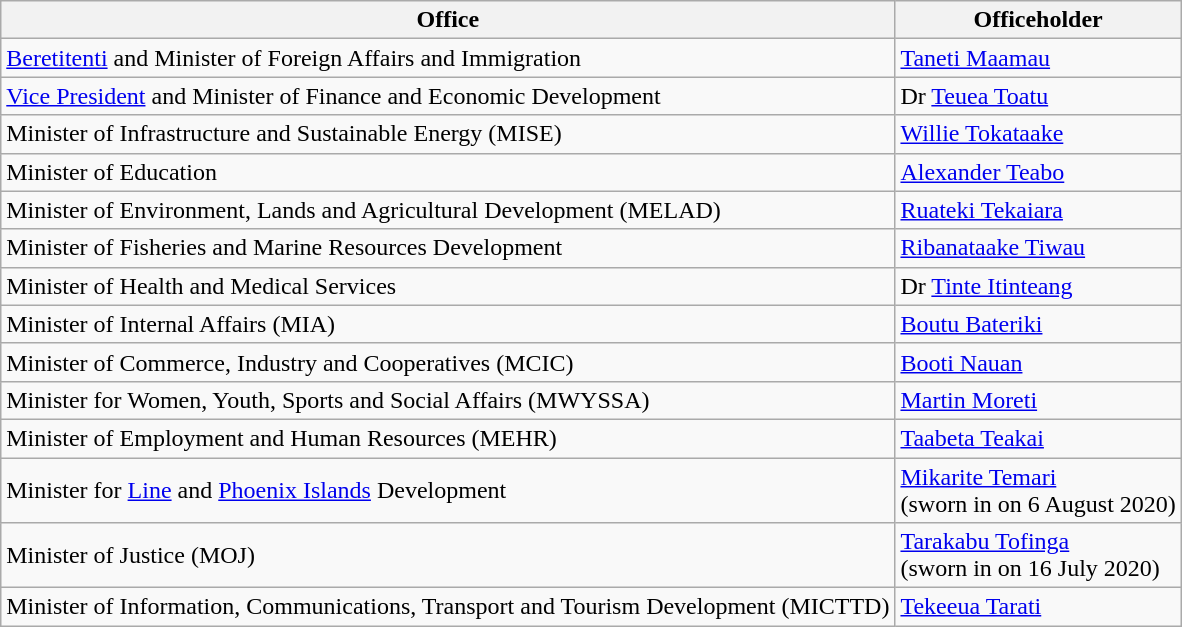<table class="wikitable">
<tr>
<th>Office</th>
<th>Officeholder</th>
</tr>
<tr>
<td><a href='#'>Beretitenti</a> and Minister of Foreign Affairs and Immigration</td>
<td><a href='#'>Taneti Maamau</a></td>
</tr>
<tr>
<td><a href='#'>Vice President</a> and Minister of Finance and Economic Development</td>
<td>Dr <a href='#'>Teuea Toatu</a></td>
</tr>
<tr>
<td>Minister of Infrastructure and Sustainable Energy (MISE)</td>
<td><a href='#'>Willie Tokataake</a></td>
</tr>
<tr>
<td>Minister of Education</td>
<td><a href='#'>Alexander Teabo</a></td>
</tr>
<tr>
<td>Minister of Environment, Lands and Agricultural Development (MELAD)</td>
<td><a href='#'>Ruateki Tekaiara</a></td>
</tr>
<tr>
<td>Minister of Fisheries and Marine Resources Development</td>
<td><a href='#'>Ribanataake Tiwau</a></td>
</tr>
<tr>
<td>Minister of Health and Medical Services</td>
<td>Dr <a href='#'>Tinte Itinteang</a></td>
</tr>
<tr>
<td>Minister of Internal Affairs (MIA)</td>
<td><a href='#'>Boutu Bateriki</a></td>
</tr>
<tr>
<td>Minister of Commerce, Industry and Cooperatives (MCIC)</td>
<td><a href='#'>Booti Nauan</a></td>
</tr>
<tr>
<td>Minister for Women, Youth, Sports and Social Affairs (MWYSSA)</td>
<td><a href='#'>Martin Moreti</a></td>
</tr>
<tr>
<td>Minister of Employment and Human Resources (MEHR)</td>
<td><a href='#'>Taabeta Teakai</a></td>
</tr>
<tr>
<td>Minister for <a href='#'>Line</a> and <a href='#'>Phoenix Islands</a> Development</td>
<td><a href='#'>Mikarite Temari</a><br>(sworn in on 6 August 2020)</td>
</tr>
<tr>
<td>Minister of Justice (MOJ)</td>
<td><a href='#'>Tarakabu Tofinga</a><br>(sworn in on 16 July 2020)</td>
</tr>
<tr>
<td>Minister of Information, Communications, Transport and Tourism Development (MICTTD)</td>
<td><a href='#'>Tekeeua Tarati</a></td>
</tr>
</table>
